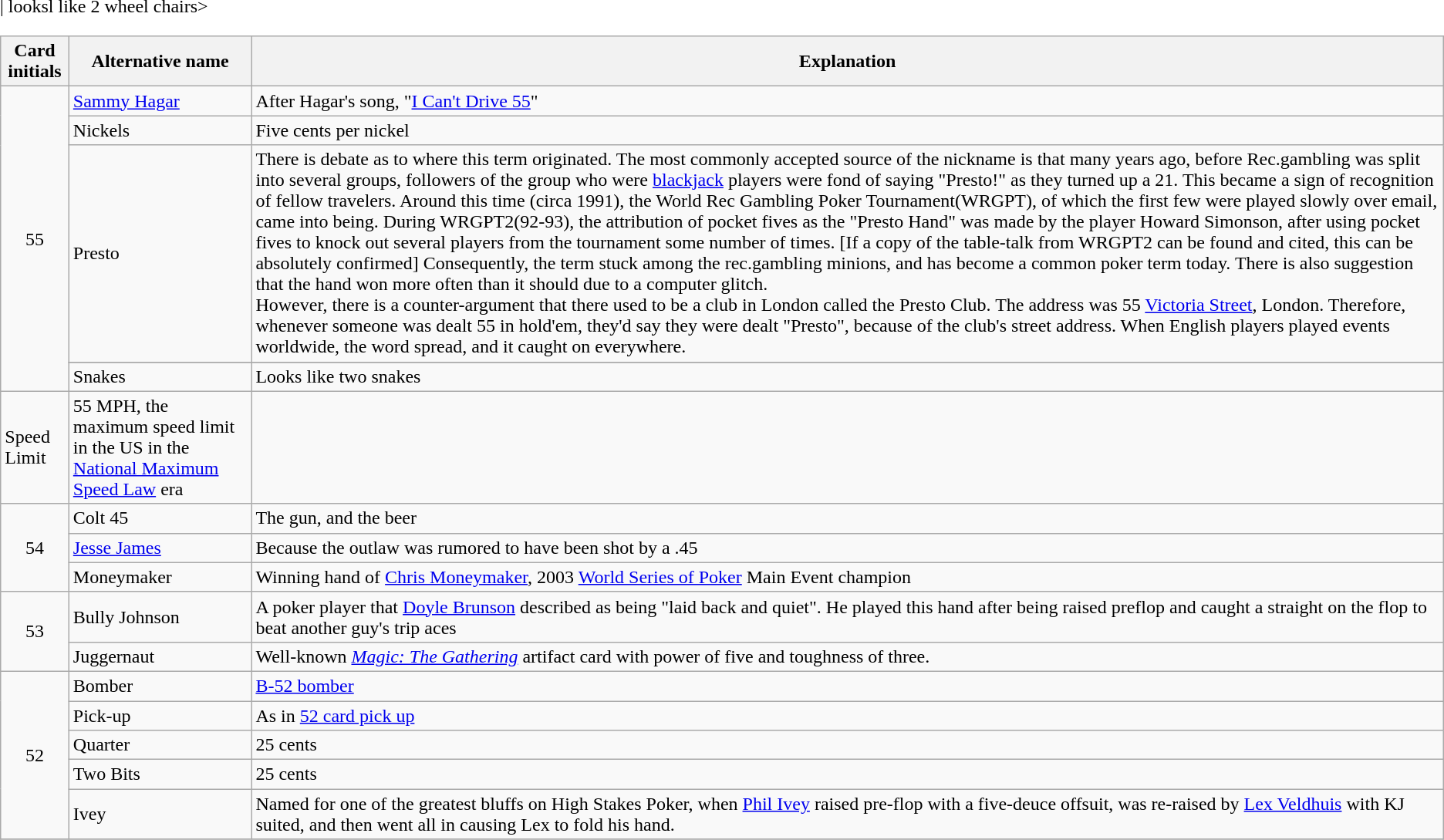<table class="wikitable">
<tr>
<th>Card initials</th>
<th>Alternative name</th>
<th>Explanation</th>
</tr>
<tr>
<td align="center" rowspan="5">55</td>
<td><a href='#'>Sammy Hagar</a></td>
<td>After Hagar's song, "<a href='#'>I Can't Drive 55</a>"</td>
</tr>
<tr>
<td>Nickels</td>
<td>Five cents per nickel</td>
</tr>
<tr>
<td>Presto</td>
<td>There is debate as to where this term originated. The most commonly accepted source of the nickname is that many years ago, before Rec.gambling was split into several groups, followers of the group who were <a href='#'>blackjack</a> players were fond of saying "Presto!" as they turned up a 21.  This became a sign of recognition of fellow travelers. Around this time (circa 1991), the World Rec Gambling Poker Tournament(WRGPT), of which the first few were played slowly over email, came into being.  During WRGPT2(92-93), the attribution of pocket fives as the "Presto Hand" was made by the player Howard Simonson, after using pocket fives to knock out several players from the tournament some number of times. [If a copy of the table-talk from WRGPT2 can be found and cited, this can be absolutely confirmed]  Consequently, the term stuck among the rec.gambling minions, and has become a common poker term today. There is also suggestion that the hand won more often than it should due to a computer glitch.<br>However, there is a counter-argument that there used to be a club in London called the Presto Club. The address was 55 <a href='#'>Victoria Street</a>, London. Therefore, whenever someone was dealt 55 in hold'em, they'd say they were dealt "Presto", because of the club's street address. When English players played events worldwide, the word spread, and it caught on everywhere.</td>
</tr>
<tr>
</tr>
<tr Wheelchairs>|  looksl like 2 wheel chairs>
<td>Snakes</td>
<td>Looks like two snakes</td>
</tr>
<tr>
<td>Speed Limit</td>
<td>55 MPH, the maximum speed limit in the US in the <a href='#'>National Maximum Speed Law</a> era</td>
</tr>
<tr>
<td align="center" rowspan="3">54</td>
<td>Colt 45</td>
<td>The gun, and the beer</td>
</tr>
<tr>
<td><a href='#'>Jesse James</a></td>
<td>Because the outlaw was rumored to have been shot by a .45</td>
</tr>
<tr>
<td>Moneymaker</td>
<td>Winning hand of <a href='#'>Chris Moneymaker</a>, 2003 <a href='#'>World Series of Poker</a> Main Event champion</td>
</tr>
<tr>
<td align="center" rowspan="2">53</td>
<td>Bully Johnson</td>
<td>A poker player that <a href='#'>Doyle Brunson</a> described as being "laid back and quiet". He played this hand after being raised preflop and caught a straight on the flop to beat another guy's trip aces</td>
</tr>
<tr>
<td>Juggernaut</td>
<td>Well-known <em><a href='#'>Magic: The Gathering</a></em> artifact card with power of five and toughness of three.</td>
</tr>
<tr>
<td align="center" rowspan="5">52</td>
<td>Bomber</td>
<td><a href='#'>B-52 bomber</a></td>
</tr>
<tr>
<td>Pick-up</td>
<td>As in <a href='#'>52 card pick up</a></td>
</tr>
<tr>
<td>Quarter</td>
<td>25 cents</td>
</tr>
<tr>
<td>Two Bits</td>
<td>25 cents</td>
</tr>
<tr>
<td>Ivey</td>
<td>Named for one of the greatest bluffs on High Stakes Poker, when <a href='#'>Phil Ivey</a> raised pre-flop with a five-deuce offsuit, was re-raised by <a href='#'>Lex Veldhuis</a> with KJ suited, and then went all in causing Lex to fold his hand.</td>
</tr>
<tr>
</tr>
</table>
